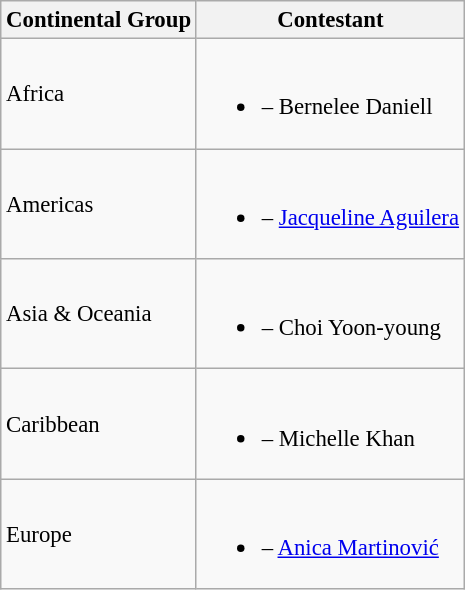<table class="wikitable sortable" style="font-size:95%;">
<tr>
<th>Continental Group</th>
<th>Contestant</th>
</tr>
<tr>
<td>Africa</td>
<td><br><ul><li> – Bernelee Daniell</li></ul></td>
</tr>
<tr>
<td>Americas</td>
<td><br><ul><li> – <a href='#'>Jacqueline Aguilera</a></li></ul></td>
</tr>
<tr>
<td>Asia & Oceania</td>
<td><br><ul><li> – Choi Yoon-young</li></ul></td>
</tr>
<tr>
<td>Caribbean</td>
<td><br><ul><li> – Michelle Khan</li></ul></td>
</tr>
<tr>
<td>Europe</td>
<td><br><ul><li> – <a href='#'>Anica Martinović</a></li></ul></td>
</tr>
</table>
